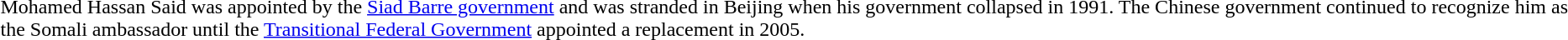<table>
<tr>
<td> Mohamed Hassan Said was appointed by the <a href='#'>Siad Barre government</a> and was stranded in Beijing when his government collapsed in 1991.  The Chinese government continued to recognize him as the Somali ambassador until the <a href='#'>Transitional Federal Government</a> appointed a replacement in 2005.</td>
</tr>
</table>
